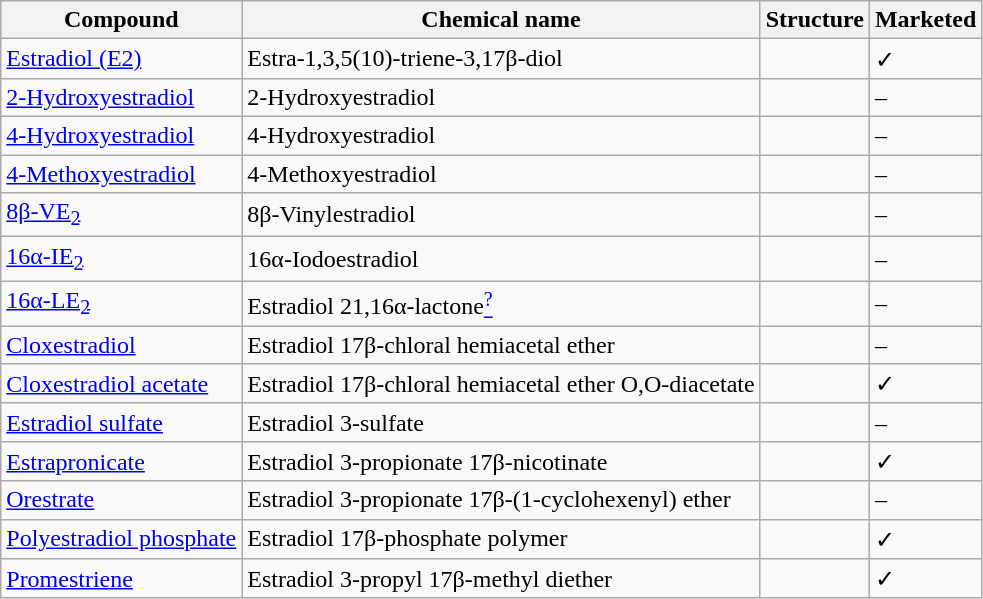<table class="wikitable">
<tr>
<th>Compound</th>
<th>Chemical name</th>
<th>Structure</th>
<th>Marketed</th>
</tr>
<tr>
<td><a href='#'>Estradiol (E2)</a></td>
<td>Estra-1,3,5(10)-triene-3,17β-diol</td>
<td></td>
<td>✓</td>
</tr>
<tr>
<td><a href='#'>2-Hydroxyestradiol</a></td>
<td>2-Hydroxyestradiol</td>
<td></td>
<td>–</td>
</tr>
<tr>
<td><a href='#'>4-Hydroxyestradiol</a></td>
<td>4-Hydroxyestradiol</td>
<td></td>
<td>–</td>
</tr>
<tr>
<td><a href='#'>4-Methoxyestradiol</a></td>
<td>4-Methoxyestradiol</td>
<td></td>
<td>–</td>
</tr>
<tr>
<td><a href='#'>8β-VE<sub>2</sub></a></td>
<td>8β-Vinylestradiol</td>
<td></td>
<td>–</td>
</tr>
<tr>
<td><a href='#'>16α-IE<sub>2</sub></a></td>
<td>16α-Iodoestradiol</td>
<td></td>
<td>–</td>
</tr>
<tr>
<td><a href='#'>16α-LE<sub>2</sub></a></td>
<td>Estradiol 21,16α-lactone<a href='#'><sup>?</sup></a></td>
<td></td>
<td>–</td>
</tr>
<tr>
<td><a href='#'>Cloxestradiol</a></td>
<td>Estradiol 17β-chloral hemiacetal ether</td>
<td></td>
<td>–</td>
</tr>
<tr>
<td><a href='#'>Cloxestradiol acetate</a></td>
<td>Estradiol 17β-chloral hemiacetal ether O,O-diacetate</td>
<td></td>
<td>✓</td>
</tr>
<tr>
<td><a href='#'>Estradiol sulfate</a></td>
<td>Estradiol 3-sulfate</td>
<td></td>
<td>–</td>
</tr>
<tr>
<td><a href='#'>Estrapronicate</a></td>
<td>Estradiol 3-propionate 17β-nicotinate</td>
<td></td>
<td>✓</td>
</tr>
<tr>
<td><a href='#'>Orestrate</a></td>
<td>Estradiol 3-propionate 17β-(1-cyclohexenyl) ether</td>
<td></td>
<td>–</td>
</tr>
<tr>
<td><a href='#'>Polyestradiol phosphate</a></td>
<td>Estradiol 17β-phosphate polymer</td>
<td></td>
<td>✓</td>
</tr>
<tr>
<td><a href='#'>Promestriene</a></td>
<td>Estradiol 3-propyl 17β-methyl diether</td>
<td></td>
<td>✓</td>
</tr>
</table>
